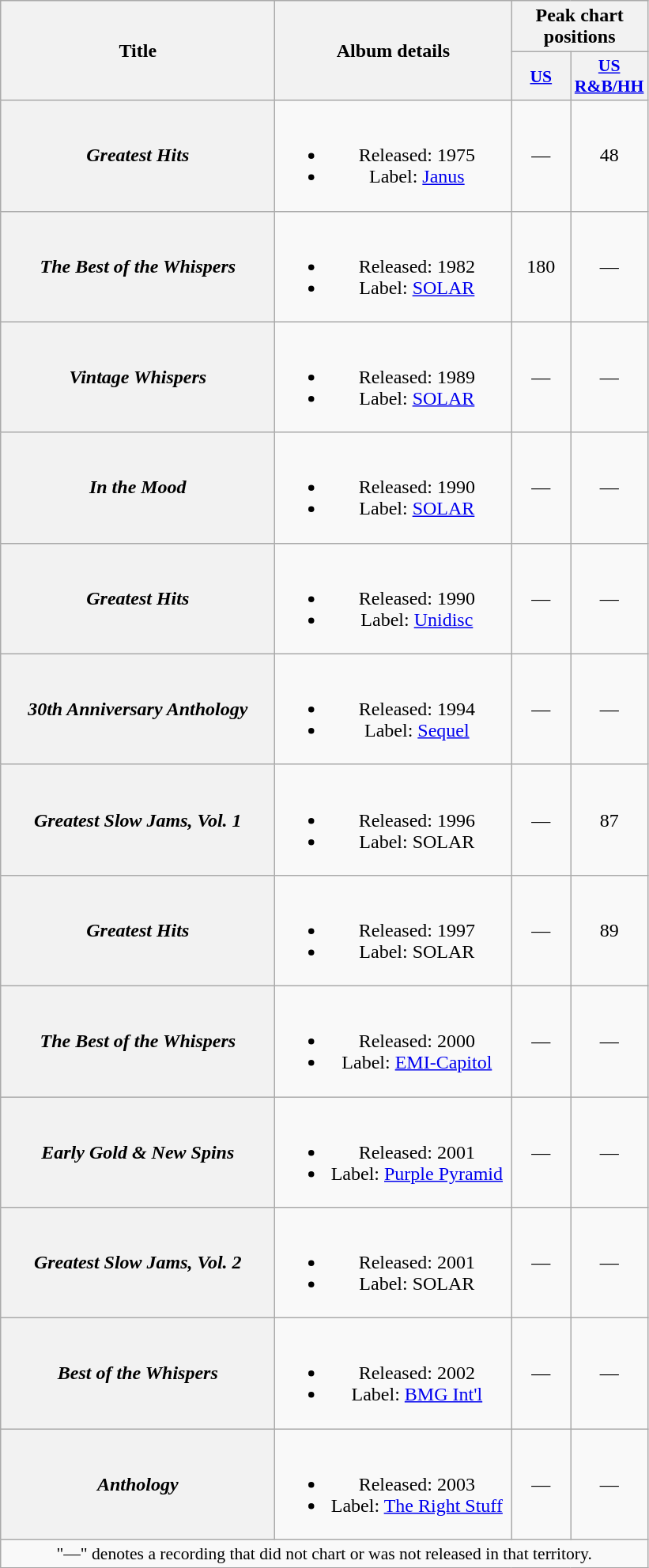<table class="wikitable plainrowheaders" style="text-align:center;">
<tr>
<th scope="col" rowspan="2" style="width:14em;">Title</th>
<th scope="col" rowspan="2" style="width:12em;">Album details</th>
<th scope="col" colspan="2">Peak chart positions</th>
</tr>
<tr>
<th scope="col" style="width:3em;font-size:90%;"><a href='#'>US</a><br></th>
<th scope="col" style="width:3em;font-size:90%;"><a href='#'>US<br>R&B/HH</a><br></th>
</tr>
<tr>
<th scope="row"><em>Greatest Hits</em></th>
<td><br><ul><li>Released: 1975</li><li>Label: <a href='#'>Janus</a></li></ul></td>
<td>—</td>
<td>48</td>
</tr>
<tr>
<th scope="row"><em>The Best of the Whispers</em></th>
<td><br><ul><li>Released: 1982</li><li>Label: <a href='#'>SOLAR</a></li></ul></td>
<td>180</td>
<td>—</td>
</tr>
<tr>
<th scope="row"><em>Vintage Whispers</em></th>
<td><br><ul><li>Released: 1989</li><li>Label: <a href='#'>SOLAR</a></li></ul></td>
<td>—</td>
<td>—</td>
</tr>
<tr>
<th scope="row"><em>In the Mood</em></th>
<td><br><ul><li>Released: 1990</li><li>Label: <a href='#'>SOLAR</a></li></ul></td>
<td>—</td>
<td>—</td>
</tr>
<tr>
<th scope="row"><em>Greatest Hits</em></th>
<td><br><ul><li>Released: 1990</li><li>Label: <a href='#'>Unidisc</a></li></ul></td>
<td>—</td>
<td>—</td>
</tr>
<tr>
<th scope="row"><em>30th Anniversary Anthology</em></th>
<td><br><ul><li>Released: 1994</li><li>Label: <a href='#'>Sequel</a></li></ul></td>
<td>—</td>
<td>—</td>
</tr>
<tr>
<th scope="row"><em>Greatest Slow Jams, Vol. 1</em></th>
<td><br><ul><li>Released: 1996</li><li>Label: SOLAR</li></ul></td>
<td>—</td>
<td>87</td>
</tr>
<tr>
<th scope="row"><em>Greatest Hits</em></th>
<td><br><ul><li>Released: 1997</li><li>Label: SOLAR</li></ul></td>
<td>—</td>
<td>89</td>
</tr>
<tr>
<th scope="row"><em>The Best of the Whispers</em></th>
<td><br><ul><li>Released: 2000</li><li>Label: <a href='#'>EMI-Capitol</a></li></ul></td>
<td>—</td>
<td>—</td>
</tr>
<tr>
<th scope="row"><em>Early Gold & New Spins</em></th>
<td><br><ul><li>Released: 2001</li><li>Label: <a href='#'>Purple Pyramid</a></li></ul></td>
<td>—</td>
<td>—</td>
</tr>
<tr>
<th scope="row"><em>Greatest Slow Jams, Vol. 2</em></th>
<td><br><ul><li>Released: 2001</li><li>Label: SOLAR</li></ul></td>
<td>—</td>
<td>—</td>
</tr>
<tr>
<th scope="row"><em>Best of the Whispers</em></th>
<td><br><ul><li>Released: 2002</li><li>Label: <a href='#'>BMG Int'l</a></li></ul></td>
<td>—</td>
<td>—</td>
</tr>
<tr>
<th scope="row"><em>Anthology</em></th>
<td><br><ul><li>Released: 2003</li><li>Label: <a href='#'>The Right Stuff</a></li></ul></td>
<td>—</td>
<td>—</td>
</tr>
<tr>
<td colspan="4" style="font-size:90%">"—" denotes a recording that did not chart or was not released in that territory.</td>
</tr>
</table>
